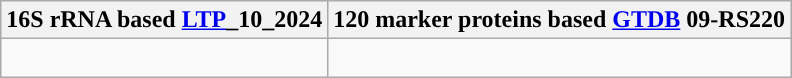<table class="wikitable">
<tr>
<th colspan=1>16S rRNA based <a href='#'>LTP</a>_10_2024</th>
<th colspan=1>120 marker proteins based <a href='#'>GTDB</a> 09-RS220</th>
</tr>
<tr>
<td style="vertical-align:top"><br></td>
<td><br></td>
</tr>
</table>
